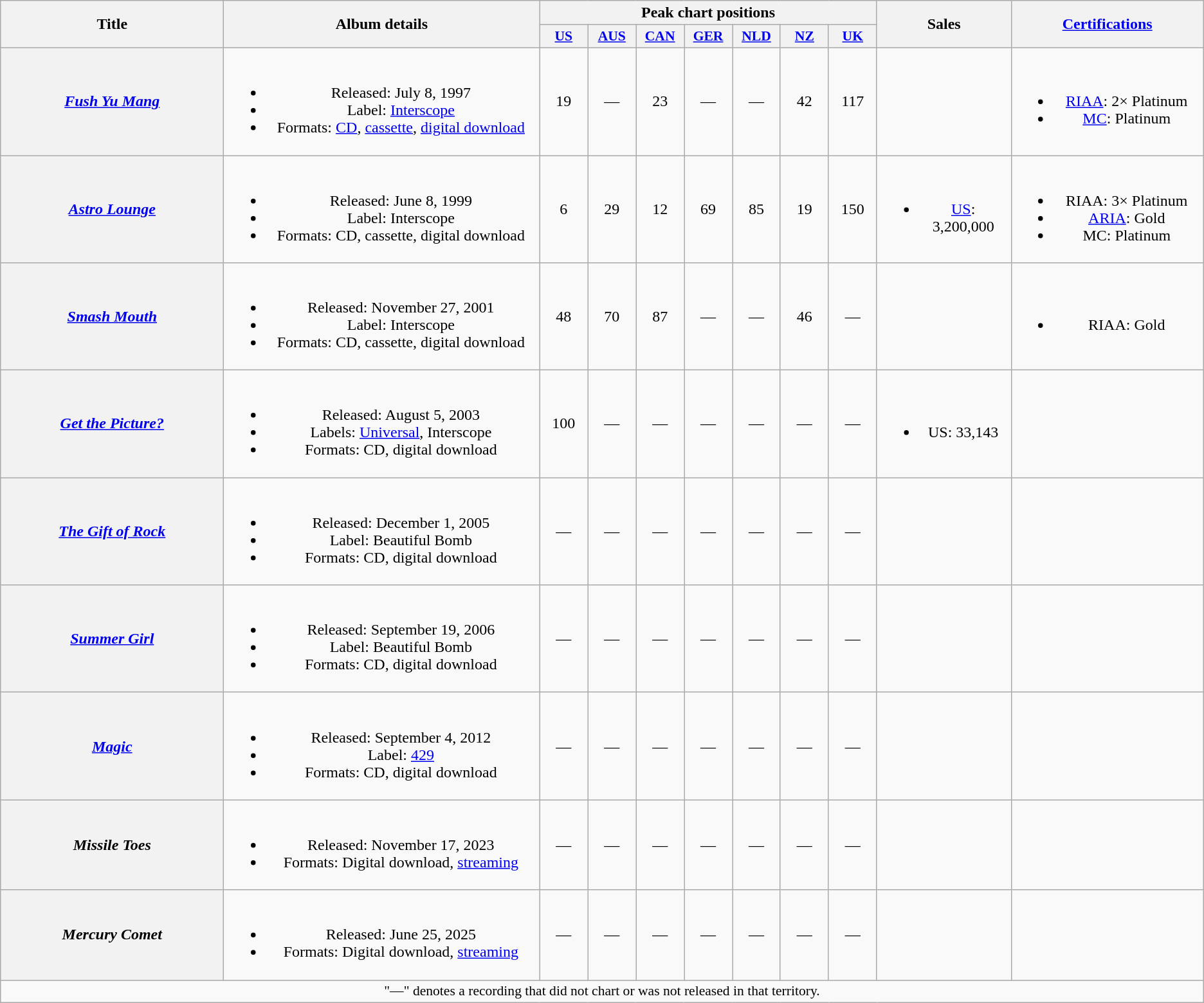<table class="wikitable plainrowheaders" style="text-align:center;" border="1">
<tr>
<th scope="col" rowspan="2" style="width:14em;">Title</th>
<th scope="col" rowspan="2" style="width:20em;">Album details</th>
<th scope="col" colspan="7">Peak chart positions</th>
<th rowspan="2">Sales</th>
<th scope="col" rowspan="2" style="width:12em;"><a href='#'>Certifications</a></th>
</tr>
<tr>
<th scope="col" style="width:3em;font-size:90%;"><a href='#'>US</a><br></th>
<th scope="col" style="width:3em;font-size:90%;"><a href='#'>AUS</a><br></th>
<th scope="col" style="width:3em;font-size:90%;"><a href='#'>CAN</a><br></th>
<th scope="col" style="width:3em;font-size:90%;"><a href='#'>GER</a><br></th>
<th scope="col" style="width:3em;font-size:90%;"><a href='#'>NLD</a><br></th>
<th scope="col" style="width:3em;font-size:90%;"><a href='#'>NZ</a><br></th>
<th scope="col" style="width:3em;font-size:90%;"><a href='#'>UK</a><br></th>
</tr>
<tr>
<th scope="row"><em><a href='#'>Fush Yu Mang</a></em></th>
<td><br><ul><li>Released: July 8, 1997</li><li>Label: <a href='#'>Interscope</a></li><li>Formats: <a href='#'>CD</a>, <a href='#'>cassette</a>, <a href='#'>digital download</a></li></ul></td>
<td>19</td>
<td>—</td>
<td>23</td>
<td>—</td>
<td>—</td>
<td>42</td>
<td>117</td>
<td></td>
<td><br><ul><li><a href='#'>RIAA</a>: 2× Platinum</li><li><a href='#'>MC</a>: Platinum</li></ul></td>
</tr>
<tr>
<th scope="row"><em><a href='#'>Astro Lounge</a></em></th>
<td><br><ul><li>Released: June 8, 1999</li><li>Label: Interscope</li><li>Formats: CD, cassette, digital download</li></ul></td>
<td>6</td>
<td>29</td>
<td>12</td>
<td>69</td>
<td>85</td>
<td>19</td>
<td>150</td>
<td><br><ul><li><a href='#'>US</a>: 3,200,000</li></ul></td>
<td><br><ul><li>RIAA: 3× Platinum</li><li><a href='#'>ARIA</a>: Gold</li><li>MC: Platinum</li></ul></td>
</tr>
<tr>
<th scope="row"><em><a href='#'>Smash Mouth</a></em></th>
<td><br><ul><li>Released: November 27, 2001</li><li>Label: Interscope</li><li>Formats: CD, cassette, digital download</li></ul></td>
<td>48</td>
<td>70</td>
<td>87</td>
<td>—</td>
<td>—</td>
<td>46</td>
<td>—</td>
<td></td>
<td><br><ul><li>RIAA: Gold</li></ul></td>
</tr>
<tr>
<th scope="row"><em><a href='#'>Get the Picture?</a></em></th>
<td><br><ul><li>Released: August 5, 2003</li><li>Labels: <a href='#'>Universal</a>, Interscope</li><li>Formats: CD, digital download</li></ul></td>
<td>100</td>
<td>—</td>
<td>—</td>
<td>—</td>
<td>—</td>
<td>—</td>
<td>—</td>
<td><br><ul><li>US: 33,143</li></ul></td>
<td></td>
</tr>
<tr>
<th scope="row"><em><a href='#'>The Gift of Rock</a></em></th>
<td><br><ul><li>Released: December 1, 2005</li><li>Label: Beautiful Bomb</li><li>Formats: CD, digital download</li></ul></td>
<td>—</td>
<td>—</td>
<td>—</td>
<td>—</td>
<td>—</td>
<td>—</td>
<td>—</td>
<td></td>
<td></td>
</tr>
<tr>
<th scope="row"><em><a href='#'>Summer Girl</a></em></th>
<td><br><ul><li>Released: September 19, 2006</li><li>Label: Beautiful Bomb</li><li>Formats: CD, digital download</li></ul></td>
<td>—</td>
<td>—</td>
<td>—</td>
<td>—</td>
<td>—</td>
<td>—</td>
<td>—</td>
<td></td>
<td></td>
</tr>
<tr>
<th scope="row"><em><a href='#'>Magic</a></em></th>
<td><br><ul><li>Released: September 4, 2012</li><li>Label: <a href='#'>429</a></li><li>Formats: CD, digital download</li></ul></td>
<td>—</td>
<td>—</td>
<td>—</td>
<td>—</td>
<td>—</td>
<td>—</td>
<td>—</td>
<td></td>
<td></td>
</tr>
<tr>
<th scope="row"><em>Missile Toes</em></th>
<td><br><ul><li>Released: November 17, 2023</li><li>Formats: Digital download, <a href='#'>streaming</a></li></ul></td>
<td>—</td>
<td>—</td>
<td>—</td>
<td>—</td>
<td>—</td>
<td>—</td>
<td>—</td>
<td></td>
<td></td>
</tr>
<tr>
<th scope="row"><em>Mercury Comet</em></th>
<td><br><ul><li>Released: June 25, 2025</li><li>Formats: Digital download, <a href='#'>streaming</a></li></ul></td>
<td>—</td>
<td>—</td>
<td>—</td>
<td>—</td>
<td>—</td>
<td>—</td>
<td>—</td>
<td></td>
<td></td>
</tr>
<tr>
<td colspan="16" style="font-size:90%">"—" denotes a recording that did not chart or was not released in that territory.</td>
</tr>
</table>
